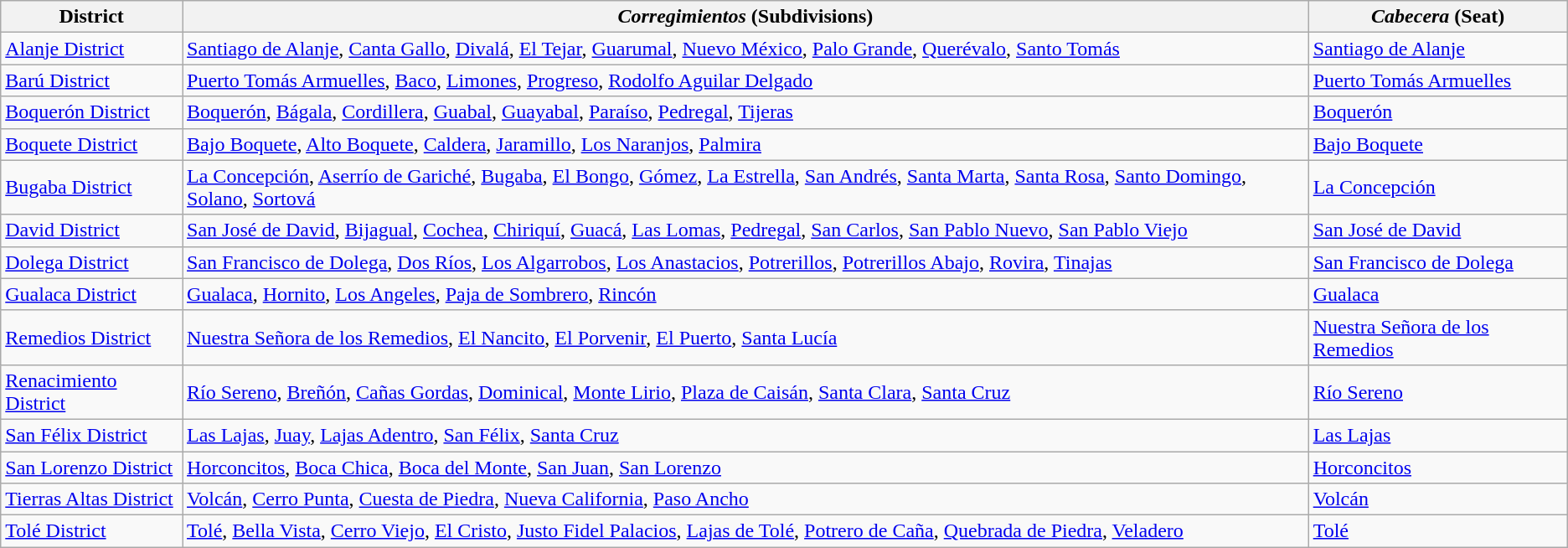<table class="wikitable">
<tr>
<th>District</th>
<th><em>Corregimientos</em> (Subdivisions)</th>
<th><em>Cabecera</em> (Seat)</th>
</tr>
<tr>
<td><a href='#'>Alanje District</a></td>
<td><a href='#'>Santiago de Alanje</a>, <a href='#'>Canta Gallo</a>, <a href='#'>Divalá</a>, <a href='#'>El Tejar</a>, <a href='#'>Guarumal</a>, <a href='#'>Nuevo México</a>, <a href='#'>Palo Grande</a>, <a href='#'>Querévalo</a>, <a href='#'>Santo Tomás</a></td>
<td><a href='#'>Santiago de Alanje</a></td>
</tr>
<tr>
<td><a href='#'>Barú District</a></td>
<td><a href='#'>Puerto Tomás Armuelles</a>, <a href='#'>Baco</a>, <a href='#'>Limones</a>, <a href='#'>Progreso</a>, <a href='#'>Rodolfo Aguilar Delgado</a></td>
<td><a href='#'>Puerto Tomás Armuelles</a></td>
</tr>
<tr>
<td><a href='#'>Boquerón District</a></td>
<td><a href='#'>Boquerón</a>, <a href='#'>Bágala</a>, <a href='#'>Cordillera</a>, <a href='#'>Guabal</a>, <a href='#'>Guayabal</a>, <a href='#'>Paraíso</a>, <a href='#'>Pedregal</a>, <a href='#'>Tijeras</a></td>
<td><a href='#'>Boquerón</a></td>
</tr>
<tr>
<td><a href='#'>Boquete District</a></td>
<td><a href='#'>Bajo Boquete</a>, <a href='#'>Alto Boquete</a>, <a href='#'>Caldera</a>, <a href='#'>Jaramillo</a>, <a href='#'>Los Naranjos</a>, <a href='#'>Palmira</a></td>
<td><a href='#'>Bajo Boquete</a></td>
</tr>
<tr>
<td><a href='#'>Bugaba District</a></td>
<td><a href='#'>La Concepción</a>, <a href='#'>Aserrío de Gariché</a>, <a href='#'>Bugaba</a>, <a href='#'>El Bongo</a>, <a href='#'>Gómez</a>, <a href='#'>La Estrella</a>, <a href='#'>San Andrés</a>, <a href='#'>Santa Marta</a>, <a href='#'>Santa Rosa</a>, <a href='#'>Santo Domingo</a>, <a href='#'>Solano</a>, <a href='#'>Sortová</a></td>
<td><a href='#'>La Concepción</a></td>
</tr>
<tr>
<td><a href='#'>David District</a></td>
<td><a href='#'>San José de David</a>, <a href='#'>Bijagual</a>, <a href='#'>Cochea</a>, <a href='#'>Chiriquí</a>, <a href='#'>Guacá</a>, <a href='#'>Las Lomas</a>, <a href='#'>Pedregal</a>, <a href='#'>San Carlos</a>, <a href='#'>San Pablo Nuevo</a>, <a href='#'>San Pablo Viejo</a></td>
<td><a href='#'>San José de David</a></td>
</tr>
<tr>
<td><a href='#'>Dolega District</a></td>
<td><a href='#'>San Francisco de Dolega</a>, <a href='#'>Dos Ríos</a>, <a href='#'>Los Algarrobos</a>, <a href='#'>Los Anastacios</a>, <a href='#'>Potrerillos</a>, <a href='#'>Potrerillos Abajo</a>, <a href='#'>Rovira</a>, <a href='#'>Tinajas</a></td>
<td><a href='#'>San Francisco de Dolega</a></td>
</tr>
<tr>
<td><a href='#'>Gualaca District</a></td>
<td><a href='#'>Gualaca</a>, <a href='#'>Hornito</a>, <a href='#'>Los Angeles</a>, <a href='#'>Paja de Sombrero</a>, <a href='#'>Rincón</a></td>
<td><a href='#'>Gualaca</a></td>
</tr>
<tr>
<td><a href='#'>Remedios District</a></td>
<td><a href='#'>Nuestra Señora de los Remedios</a>, <a href='#'>El Nancito</a>, <a href='#'>El Porvenir</a>, <a href='#'>El Puerto</a>, <a href='#'>Santa Lucía</a></td>
<td><a href='#'>Nuestra Señora de los Remedios</a></td>
</tr>
<tr>
<td><a href='#'>Renacimiento District</a></td>
<td><a href='#'>Río Sereno</a>, <a href='#'>Breñón</a>, <a href='#'>Cañas Gordas</a>, <a href='#'>Dominical</a>, <a href='#'>Monte Lirio</a>, <a href='#'>Plaza de Caisán</a>, <a href='#'>Santa Clara</a>, <a href='#'>Santa Cruz</a></td>
<td><a href='#'>Río Sereno</a></td>
</tr>
<tr>
<td><a href='#'>San Félix District</a></td>
<td><a href='#'>Las Lajas</a>, <a href='#'>Juay</a>, <a href='#'>Lajas Adentro</a>, <a href='#'>San Félix</a>, <a href='#'>Santa Cruz</a></td>
<td><a href='#'>Las Lajas</a></td>
</tr>
<tr>
<td><a href='#'>San Lorenzo District</a></td>
<td><a href='#'>Horconcitos</a>, <a href='#'>Boca Chica</a>, <a href='#'>Boca del Monte</a>, <a href='#'>San Juan</a>, <a href='#'>San Lorenzo</a></td>
<td><a href='#'>Horconcitos</a></td>
</tr>
<tr>
<td><a href='#'>Tierras Altas District</a></td>
<td><a href='#'>Volcán</a>, <a href='#'>Cerro Punta</a>, <a href='#'>Cuesta de Piedra</a>, <a href='#'>Nueva California</a>, <a href='#'>Paso Ancho</a></td>
<td><a href='#'>Volcán</a></td>
</tr>
<tr>
<td><a href='#'>Tolé District</a></td>
<td><a href='#'>Tolé</a>, <a href='#'>Bella Vista</a>, <a href='#'>Cerro Viejo</a>, <a href='#'>El Cristo</a>, <a href='#'>Justo Fidel Palacios</a>, <a href='#'>Lajas de Tolé</a>, <a href='#'>Potrero de Caña</a>, <a href='#'>Quebrada de Piedra</a>, <a href='#'>Veladero</a></td>
<td><a href='#'>Tolé</a></td>
</tr>
</table>
